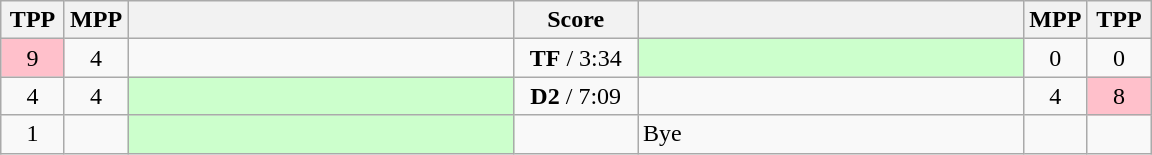<table class="wikitable" style="text-align: center;" |>
<tr>
<th width="35">TPP</th>
<th width="35">MPP</th>
<th width="250"></th>
<th width="75">Score</th>
<th width="250"></th>
<th width="35">MPP</th>
<th width="35">TPP</th>
</tr>
<tr>
<td bgcolor=pink>9</td>
<td>4</td>
<td style="text-align:left;"></td>
<td><strong>TF</strong> / 3:34</td>
<td style="text-align:left;" bgcolor="ccffcc"><strong></strong></td>
<td>0</td>
<td>0</td>
</tr>
<tr>
<td>4</td>
<td>4</td>
<td style="text-align:left;" bgcolor="ccffcc"></td>
<td><strong>D2</strong> / 7:09</td>
<td style="text-align:left;"></td>
<td>4</td>
<td bgcolor=pink>8</td>
</tr>
<tr>
<td>1</td>
<td></td>
<td style="text-align:left;" bgcolor="ccffcc"><strong></strong></td>
<td></td>
<td style="text-align:left;">Bye</td>
<td></td>
<td></td>
</tr>
</table>
